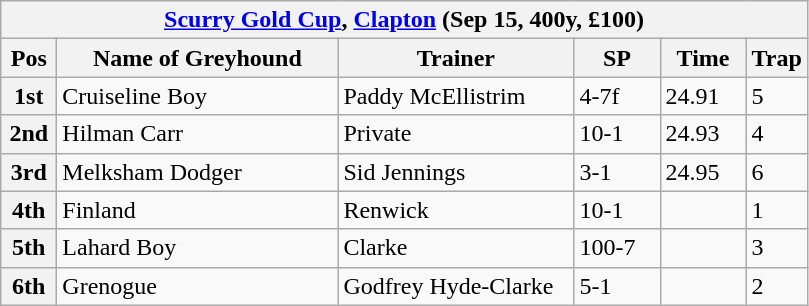<table class="wikitable">
<tr>
<th colspan="6"><a href='#'>Scurry Gold Cup</a>, <a href='#'>Clapton</a> (Sep 15, 400y, £100)</th>
</tr>
<tr>
<th width=30>Pos</th>
<th width=180>Name of Greyhound</th>
<th width=150>Trainer</th>
<th width=50>SP</th>
<th width=50>Time</th>
<th width=30>Trap</th>
</tr>
<tr>
<th>1st</th>
<td>Cruiseline Boy</td>
<td>Paddy McEllistrim</td>
<td>4-7f</td>
<td>24.91</td>
<td>5</td>
</tr>
<tr>
<th>2nd</th>
<td>Hilman Carr</td>
<td>Private</td>
<td>10-1</td>
<td>24.93</td>
<td>4</td>
</tr>
<tr>
<th>3rd</th>
<td>Melksham Dodger</td>
<td>Sid Jennings</td>
<td>3-1</td>
<td>24.95</td>
<td>6</td>
</tr>
<tr>
<th>4th</th>
<td>Finland</td>
<td>Renwick</td>
<td>10-1</td>
<td></td>
<td>1</td>
</tr>
<tr>
<th>5th</th>
<td>Lahard Boy</td>
<td>Clarke</td>
<td>100-7</td>
<td></td>
<td>3</td>
</tr>
<tr>
<th>6th</th>
<td>Grenogue</td>
<td>Godfrey Hyde-Clarke</td>
<td>5-1</td>
<td></td>
<td>2</td>
</tr>
</table>
